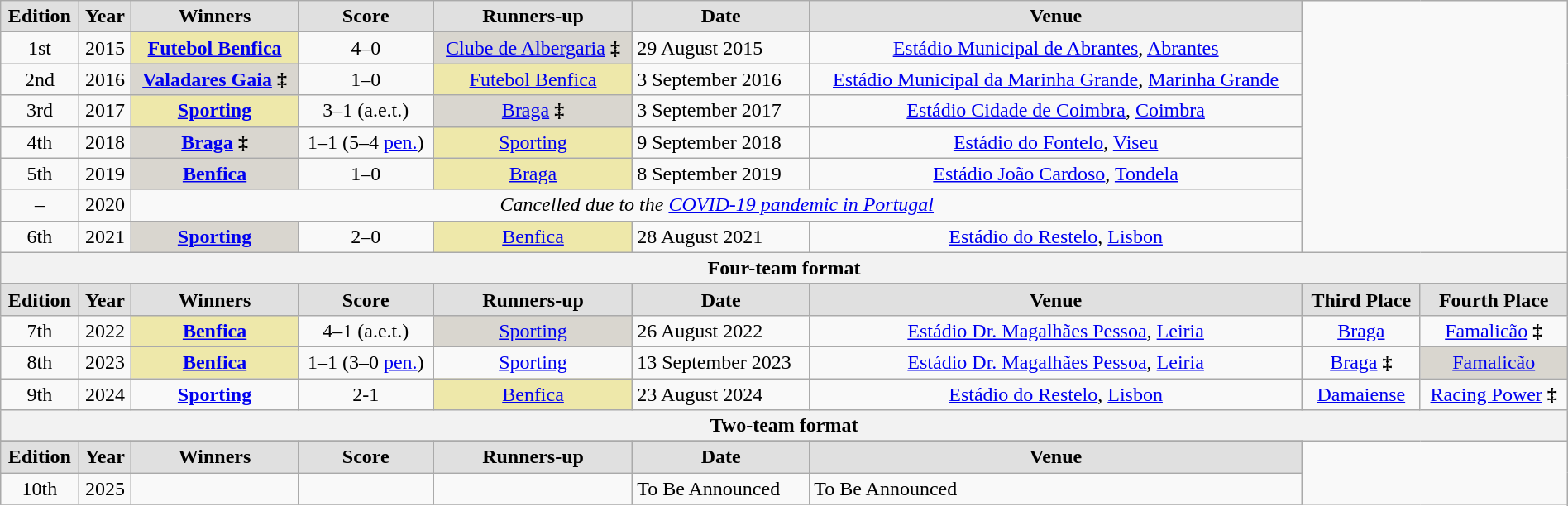<table class="wikitable" width=100% style="text-align: center">
<tr bgcolor=#e0e0e0>
<td><strong>Edition</strong></td>
<td><strong>Year</strong></td>
<td><strong>Winners</strong></td>
<td><strong>Score</strong></td>
<td><strong>Runners-up</strong></td>
<td><strong>Date</strong></td>
<td><strong>Venue</strong></td>
</tr>
<tr>
<td>1st</td>
<td>2015</td>
<td bgcolor="EEE8AA"><strong><a href='#'>Futebol Benfica</a></strong></td>
<td>4–0</td>
<td bgcolor="D9D6CF"><a href='#'>Clube de Albergaria</a> <strong>‡</strong></td>
<td align=left>29 August 2015</td>
<td><a href='#'>Estádio Municipal de Abrantes</a>, <a href='#'>Abrantes</a></td>
</tr>
<tr>
<td>2nd</td>
<td>2016</td>
<td bgcolor="D9D6CF"><strong><a href='#'>Valadares Gaia</a></strong> <strong>‡</strong></td>
<td>1–0</td>
<td bgcolor="EEE8AA"><a href='#'>Futebol Benfica</a></td>
<td align=left>3 September 2016</td>
<td><a href='#'>Estádio Municipal da Marinha Grande</a>, <a href='#'>Marinha Grande</a></td>
</tr>
<tr>
<td>3rd</td>
<td>2017</td>
<td bgcolor="EEE8AA"><strong><a href='#'>Sporting</a></strong></td>
<td>3–1 (a.e.t.)</td>
<td bgcolor="D9D6CF"><a href='#'>Braga</a> <strong>‡</strong></td>
<td align=left>3 September 2017</td>
<td><a href='#'>Estádio Cidade de Coimbra</a>, <a href='#'>Coimbra</a></td>
</tr>
<tr>
<td>4th</td>
<td>2018</td>
<td bgcolor="D9D6CF"><strong><a href='#'>Braga</a></strong> <strong>‡</strong></td>
<td>1–1 (5–4 <a href='#'>pen.</a>)</td>
<td bgcolor="EEE8AA"><a href='#'>Sporting</a></td>
<td align=left>9 September 2018</td>
<td><a href='#'>Estádio do Fontelo</a>, <a href='#'>Viseu</a></td>
</tr>
<tr>
<td>5th</td>
<td>2019</td>
<td bgcolor="D9D6CF"><strong><a href='#'>Benfica</a></strong></td>
<td>1–0</td>
<td bgcolor="EEE8AA"><a href='#'>Braga</a></td>
<td align=left>8 September 2019</td>
<td><a href='#'>Estádio João Cardoso</a>, <a href='#'>Tondela</a></td>
</tr>
<tr>
<td>–</td>
<td>2020</td>
<td colspan=5><em>Cancelled due to the <a href='#'>COVID-19 pandemic in Portugal</a></em></td>
</tr>
<tr>
<td>6th</td>
<td>2021</td>
<td bgcolor="D9D6CF"><strong><a href='#'>Sporting</a></strong></td>
<td>2–0</td>
<td bgcolor="EEE8AA"><a href='#'>Benfica</a></td>
<td align=left>28 August 2021</td>
<td><a href='#'>Estádio do Restelo</a>, <a href='#'>Lisbon</a></td>
</tr>
<tr>
<th colspan="9">Four-team format</th>
</tr>
<tr>
</tr>
<tr bgcolor=#e0e0e0>
<td><strong>Edition</strong></td>
<td><strong>Year</strong></td>
<td><strong>Winners</strong></td>
<td><strong>Score</strong></td>
<td><strong>Runners-up</strong></td>
<td><strong>Date</strong></td>
<td><strong>Venue</strong></td>
<td><strong>Third Place</strong></td>
<td><strong>Fourth Place</strong></td>
</tr>
<tr>
<td>7th</td>
<td>2022</td>
<td bgcolor="EEE8AA"><strong><a href='#'>Benfica</a></strong></td>
<td>4–1 (a.e.t.)</td>
<td bgcolor="D9D6CF"><a href='#'>Sporting</a></td>
<td align=left>26 August 2022</td>
<td><a href='#'>Estádio Dr. Magalhães Pessoa</a>, <a href='#'>Leiria</a></td>
<td><a href='#'>Braga</a></td>
<td><a href='#'>Famalicão</a> <strong>‡</strong></td>
</tr>
<tr>
<td>8th</td>
<td>2023</td>
<td bgcolor="EEE8AA"><strong><a href='#'>Benfica</a></strong></td>
<td>1–1 (3–0 <a href='#'>pen.</a>)</td>
<td><a href='#'>Sporting</a></td>
<td align=left>13 September 2023</td>
<td><a href='#'>Estádio Dr. Magalhães Pessoa</a>, <a href='#'>Leiria</a></td>
<td><a href='#'>Braga</a> <strong>‡</strong></td>
<td bgcolor="D9D6CF"><a href='#'>Famalicão</a></td>
</tr>
<tr>
<td>9th</td>
<td>2024</td>
<td><strong><a href='#'>Sporting</a></strong></td>
<td>2-1</td>
<td bgcolor="EEE8AA"><a href='#'>Benfica</a></td>
<td align=left>23 August 2024</td>
<td><a href='#'>Estádio do Restelo</a>, <a href='#'>Lisbon</a></td>
<td><a href='#'>Damaiense</a></td>
<td><a href='#'>Racing Power</a> <strong>‡</strong></td>
</tr>
<tr>
<th colspan="9">Two-team format</th>
</tr>
<tr>
</tr>
<tr bgcolor=#e0e0e0>
<td><strong>Edition</strong></td>
<td><strong>Year</strong></td>
<td><strong>Winners</strong></td>
<td><strong>Score</strong></td>
<td><strong>Runners-up</strong></td>
<td><strong>Date</strong></td>
<td><strong>Venue</strong></td>
</tr>
<tr>
<td>10th</td>
<td>2025</td>
<td></td>
<td></td>
<td></td>
<td align=left>To Be Announced</td>
<td align=left>To Be Announced</td>
</tr>
<tr>
</tr>
</table>
